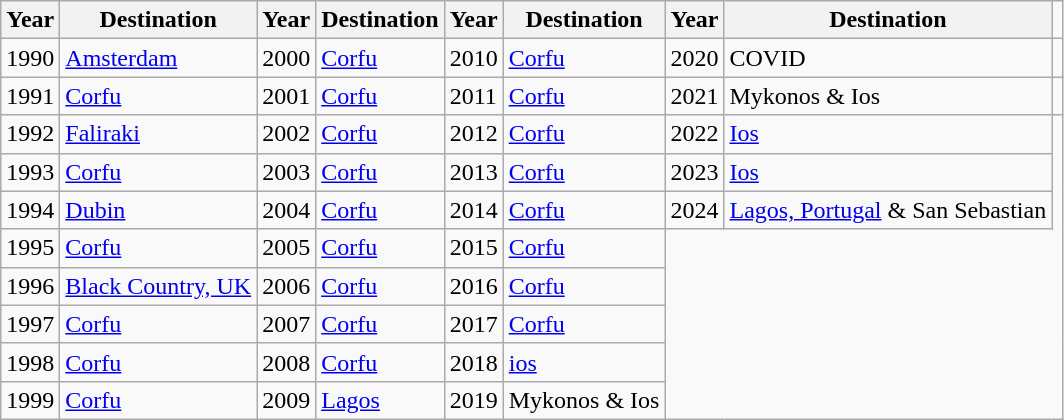<table class="wikitable">
<tr>
<th>Year</th>
<th>Destination</th>
<th>Year</th>
<th>Destination</th>
<th>Year</th>
<th>Destination</th>
<th>Year</th>
<th>Destination</th>
</tr>
<tr>
<td>1990</td>
<td><a href='#'>Amsterdam</a></td>
<td>2000</td>
<td><a href='#'>Corfu</a></td>
<td>2010</td>
<td><a href='#'>Corfu</a></td>
<td>2020</td>
<td>COVID</td>
<td></td>
</tr>
<tr>
<td>1991</td>
<td><a href='#'>Corfu</a></td>
<td>2001</td>
<td><a href='#'>Corfu</a></td>
<td>2011</td>
<td><a href='#'>Corfu</a></td>
<td>2021</td>
<td>Mykonos & Ios</td>
<td></td>
</tr>
<tr>
<td>1992</td>
<td><a href='#'>Faliraki</a></td>
<td>2002</td>
<td><a href='#'>Corfu</a></td>
<td>2012</td>
<td><a href='#'>Corfu</a></td>
<td>2022</td>
<td><a href='#'>Ios</a></td>
</tr>
<tr>
<td>1993</td>
<td><a href='#'>Corfu</a></td>
<td>2003</td>
<td><a href='#'>Corfu</a></td>
<td>2013</td>
<td><a href='#'>Corfu</a></td>
<td>2023</td>
<td><a href='#'>Ios</a></td>
</tr>
<tr>
<td>1994</td>
<td><a href='#'>Dubin</a></td>
<td>2004</td>
<td><a href='#'>Corfu</a></td>
<td>2014</td>
<td><a href='#'>Corfu</a></td>
<td>2024</td>
<td><a href='#'>Lagos, Portugal</a> & San Sebastian</td>
</tr>
<tr>
<td>1995</td>
<td><a href='#'>Corfu</a></td>
<td>2005</td>
<td><a href='#'>Corfu</a></td>
<td>2015</td>
<td><a href='#'>Corfu</a></td>
</tr>
<tr>
<td>1996</td>
<td><a href='#'>Black Country, UK</a></td>
<td>2006</td>
<td><a href='#'>Corfu</a></td>
<td>2016</td>
<td><a href='#'>Corfu</a></td>
</tr>
<tr>
<td>1997</td>
<td><a href='#'>Corfu</a></td>
<td>2007</td>
<td><a href='#'>Corfu</a></td>
<td>2017</td>
<td><a href='#'>Corfu</a></td>
</tr>
<tr>
<td>1998</td>
<td><a href='#'>Corfu</a></td>
<td>2008</td>
<td><a href='#'>Corfu</a></td>
<td>2018</td>
<td><a href='#'>ios</a></td>
</tr>
<tr>
<td>1999</td>
<td><a href='#'>Corfu</a></td>
<td>2009</td>
<td><a href='#'>Lagos</a></td>
<td>2019</td>
<td>Mykonos & Ios</td>
</tr>
</table>
